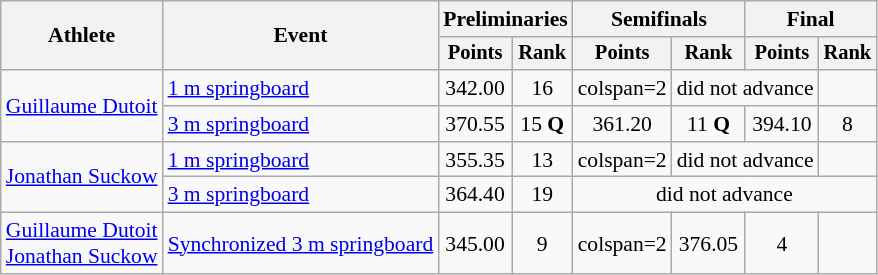<table class="wikitable" style="text-align:center; font-size:90%">
<tr>
<th rowspan="2">Athlete</th>
<th rowspan="2">Event</th>
<th colspan="2">Preliminaries</th>
<th colspan="2">Semifinals</th>
<th colspan="2">Final</th>
</tr>
<tr style="font-size:95%">
<th>Points</th>
<th>Rank</th>
<th>Points</th>
<th>Rank</th>
<th>Points</th>
<th>Rank</th>
</tr>
<tr>
<td align=left rowspan=2><a href='#'>Guillaume Dutoit</a></td>
<td align=left><a href='#'>1 m springboard</a></td>
<td>342.00</td>
<td>16</td>
<td>colspan=2 </td>
<td colspan=2>did not advance</td>
</tr>
<tr>
<td align=left><a href='#'>3 m springboard</a></td>
<td>370.55</td>
<td>15 <strong>Q</strong></td>
<td>361.20</td>
<td>11 <strong>Q</strong></td>
<td>394.10</td>
<td>8</td>
</tr>
<tr>
<td align=left rowspan=2><a href='#'>Jonathan Suckow</a></td>
<td align=left><a href='#'>1 m springboard</a></td>
<td>355.35</td>
<td>13</td>
<td>colspan=2 </td>
<td colspan=2>did not advance</td>
</tr>
<tr>
<td align=left><a href='#'>3 m springboard</a></td>
<td>364.40</td>
<td>19</td>
<td colspan=4>did not advance</td>
</tr>
<tr>
<td align=left><a href='#'>Guillaume Dutoit</a><br><a href='#'>Jonathan Suckow</a></td>
<td align=left><a href='#'>Synchronized 3 m springboard</a></td>
<td>345.00</td>
<td>9</td>
<td>colspan=2 </td>
<td>376.05</td>
<td>4</td>
</tr>
</table>
